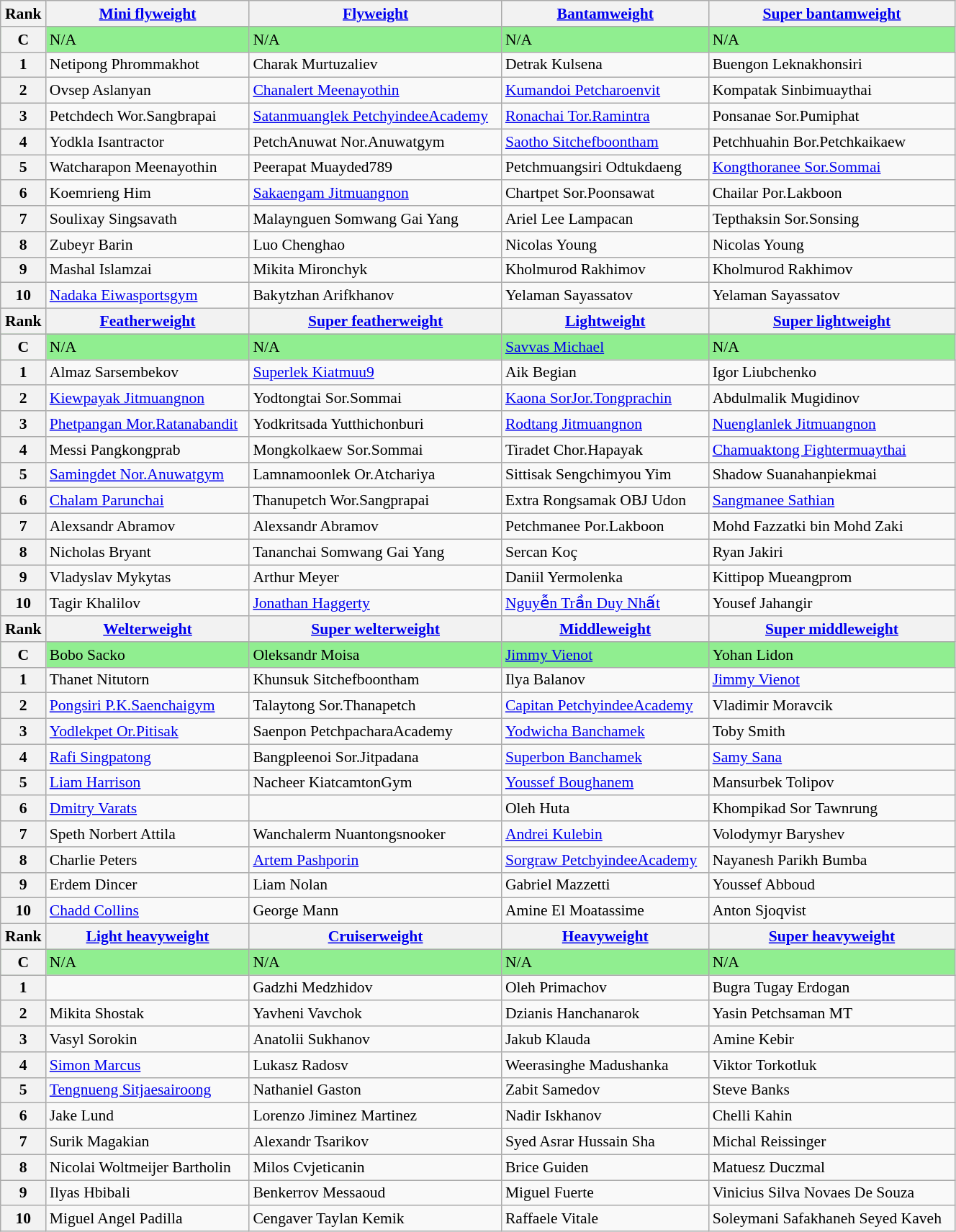<table class="wikitable" style="width:70%; text-align:left; font-size:90%">
<tr>
<th>Rank</th>
<th><a href='#'>Mini flyweight</a></th>
<th><a href='#'>Flyweight</a></th>
<th><a href='#'>Bantamweight</a></th>
<th><a href='#'>Super bantamweight</a></th>
</tr>
<tr style="background:lightgreen;">
<th scope="row">C</th>
<td>N/A</td>
<td>N/A</td>
<td>N/A</td>
<td>N/A</td>
</tr>
<tr>
<th scope="row">1</th>
<td> Netipong Phrommakhot</td>
<td> Charak Murtuzaliev</td>
<td> Detrak Kulsena</td>
<td> Buengon Leknakhonsiri</td>
</tr>
<tr>
<th scope="row">2</th>
<td> Ovsep Aslanyan</td>
<td> <a href='#'>Chanalert Meenayothin</a></td>
<td> <a href='#'>Kumandoi Petcharoenvit</a></td>
<td> Kompatak Sinbimuaythai</td>
</tr>
<tr>
<th scope="row">3</th>
<td> Petchdech Wor.Sangbrapai</td>
<td> <a href='#'>Satanmuanglek PetchyindeeAcademy</a></td>
<td> <a href='#'>Ronachai Tor.Ramintra</a></td>
<td> Ponsanae Sor.Pumiphat</td>
</tr>
<tr>
<th scope="row">4</th>
<td> Yodkla Isantractor</td>
<td> PetchAnuwat Nor.Anuwatgym</td>
<td> <a href='#'>Saotho Sitchefboontham</a></td>
<td> Petchhuahin Bor.Petchkaikaew</td>
</tr>
<tr>
<th scope="row">5</th>
<td> Watcharapon Meenayothin</td>
<td> Peerapat Muayded789</td>
<td> Petchmuangsiri Odtukdaeng</td>
<td> <a href='#'>Kongthoranee Sor.Sommai</a></td>
</tr>
<tr>
<th scope="row">6</th>
<td> Koemrieng Him</td>
<td> <a href='#'>Sakaengam Jitmuangnon</a></td>
<td> Chartpet Sor.Poonsawat</td>
<td> Chailar Por.Lakboon</td>
</tr>
<tr>
<th scope="row">7</th>
<td> Soulixay Singsavath</td>
<td> Malaynguen Somwang Gai Yang</td>
<td> Ariel Lee Lampacan</td>
<td> Tepthaksin Sor.Sonsing</td>
</tr>
<tr>
<th scope="row">8</th>
<td> Zubeyr Barin</td>
<td> Luo Chenghao</td>
<td> Nicolas Young</td>
<td> Nicolas Young</td>
</tr>
<tr>
<th scope="row">9</th>
<td> Mashal Islamzai</td>
<td> Mikita Mironchyk</td>
<td> Kholmurod Rakhimov</td>
<td> Kholmurod Rakhimov</td>
</tr>
<tr>
<th scope="row">10</th>
<td> <a href='#'>Nadaka Eiwasportsgym</a></td>
<td> Bakytzhan Arifkhanov</td>
<td> Yelaman Sayassatov</td>
<td> Yelaman Sayassatov</td>
</tr>
<tr>
<th>Rank</th>
<th><a href='#'>Featherweight</a></th>
<th><a href='#'>Super featherweight</a></th>
<th><a href='#'>Lightweight</a></th>
<th><a href='#'>Super lightweight</a></th>
</tr>
<tr style="background:lightgreen;">
<th scope="row">C</th>
<td>N/A</td>
<td>N/A</td>
<td> <a href='#'>Savvas Michael</a></td>
<td>N/A</td>
</tr>
<tr>
<th scope="row">1</th>
<td> Almaz Sarsembekov</td>
<td> <a href='#'>Superlek Kiatmuu9</a></td>
<td> Aik Begian</td>
<td> Igor Liubchenko</td>
</tr>
<tr>
<th scope="row">2</th>
<td> <a href='#'>Kiewpayak Jitmuangnon</a></td>
<td> Yodtongtai Sor.Sommai</td>
<td> <a href='#'>Kaona SorJor.Tongprachin</a></td>
<td> Abdulmalik Mugidinov</td>
</tr>
<tr>
<th scope="row">3</th>
<td> <a href='#'>Phetpangan Mor.Ratanabandit</a></td>
<td> Yodkritsada Yutthichonburi</td>
<td> <a href='#'>Rodtang Jitmuangnon</a></td>
<td> <a href='#'>Nuenglanlek Jitmuangnon</a></td>
</tr>
<tr>
<th scope="row">4</th>
<td> Messi Pangkongprab</td>
<td> Mongkolkaew Sor.Sommai</td>
<td> Tiradet Chor.Hapayak</td>
<td> <a href='#'>Chamuaktong Fightermuaythai</a></td>
</tr>
<tr>
<th scope="row">5</th>
<td> <a href='#'>Samingdet Nor.Anuwatgym</a></td>
<td> Lamnamoonlek Or.Atchariya</td>
<td> Sittisak Sengchimyou Yim</td>
<td> Shadow Suanahanpiekmai</td>
</tr>
<tr>
<th scope="row">6</th>
<td> <a href='#'>Chalam Parunchai</a></td>
<td> Thanupetch Wor.Sangprapai</td>
<td> Extra Rongsamak OBJ Udon</td>
<td> <a href='#'>Sangmanee Sathian</a></td>
</tr>
<tr>
<th scope="row">7</th>
<td> Alexsandr Abramov</td>
<td> Alexsandr Abramov</td>
<td> Petchmanee Por.Lakboon</td>
<td> Mohd Fazzatki bin Mohd Zaki</td>
</tr>
<tr>
<th scope="row">8</th>
<td> Nicholas Bryant</td>
<td> Tananchai Somwang Gai Yang</td>
<td> Sercan Koç</td>
<td> Ryan Jakiri</td>
</tr>
<tr>
<th scope="row">9</th>
<td> Vladyslav Mykytas</td>
<td> Arthur Meyer</td>
<td> Daniil Yermolenka</td>
<td> Kittipop Mueangprom</td>
</tr>
<tr>
<th scope="row">10</th>
<td> Tagir Khalilov</td>
<td> <a href='#'>Jonathan Haggerty</a></td>
<td> <a href='#'>Nguyễn Trần Duy Nhất</a></td>
<td> Yousef Jahangir</td>
</tr>
<tr>
<th>Rank</th>
<th><a href='#'>Welterweight</a></th>
<th><a href='#'>Super welterweight</a></th>
<th><a href='#'>Middleweight</a></th>
<th><a href='#'>Super middleweight</a></th>
</tr>
<tr style="background:lightgreen;">
<th scope="row">C</th>
<td> Bobo Sacko</td>
<td> Oleksandr Moisa</td>
<td> <a href='#'>Jimmy Vienot</a></td>
<td> Yohan Lidon</td>
</tr>
<tr>
<th scope="row">1</th>
<td> Thanet Nitutorn</td>
<td> Khunsuk Sitchefboontham</td>
<td> Ilya Balanov</td>
<td> <a href='#'>Jimmy Vienot</a></td>
</tr>
<tr>
<th scope="row">2</th>
<td> <a href='#'>Pongsiri P.K.Saenchaigym</a></td>
<td> Talaytong Sor.Thanapetch</td>
<td> <a href='#'>Capitan PetchyindeeAcademy</a></td>
<td> Vladimir Moravcik</td>
</tr>
<tr>
<th scope="row">3</th>
<td> <a href='#'>Yodlekpet Or.Pitisak</a></td>
<td> Saenpon PetchpacharaAcademy</td>
<td> <a href='#'>Yodwicha Banchamek</a></td>
<td> Toby Smith</td>
</tr>
<tr>
<th scope="row">4</th>
<td> <a href='#'>Rafi Singpatong</a></td>
<td> Bangpleenoi Sor.Jitpadana</td>
<td> <a href='#'>Superbon Banchamek</a></td>
<td> <a href='#'>Samy Sana</a></td>
</tr>
<tr>
<th scope="row">5</th>
<td> <a href='#'>Liam Harrison</a></td>
<td> Nacheer KiatcamtonGym</td>
<td> <a href='#'>Youssef Boughanem</a></td>
<td> Mansurbek Tolipov</td>
</tr>
<tr>
<th scope="row">6</th>
<td> <a href='#'>Dmitry Varats</a></td>
<td></td>
<td> Oleh Huta</td>
<td> Khompikad Sor Tawnrung</td>
</tr>
<tr>
<th scope="row">7</th>
<td> Speth Norbert Attila</td>
<td> Wanchalerm Nuantongsnooker</td>
<td> <a href='#'>Andrei Kulebin</a></td>
<td> Volodymyr Baryshev</td>
</tr>
<tr>
<th scope="row">8</th>
<td> Charlie Peters</td>
<td> <a href='#'>Artem Pashporin</a></td>
<td> <a href='#'>Sorgraw PetchyindeeAcademy</a></td>
<td> Nayanesh Parikh Bumba</td>
</tr>
<tr>
<th scope="row">9</th>
<td> Erdem Dincer</td>
<td> Liam Nolan</td>
<td> Gabriel Mazzetti</td>
<td> Youssef Abboud</td>
</tr>
<tr>
<th scope="row">10</th>
<td> <a href='#'>Chadd Collins</a></td>
<td> George Mann</td>
<td> Amine El Moatassime</td>
<td> Anton Sjoqvist</td>
</tr>
<tr>
<th>Rank</th>
<th><a href='#'>Light heavyweight</a></th>
<th><a href='#'>Cruiserweight</a></th>
<th><a href='#'>Heavyweight</a></th>
<th><a href='#'>Super heavyweight</a></th>
</tr>
<tr style="background:lightgreen;">
<th scope="row">C</th>
<td>N/A</td>
<td>N/A</td>
<td>N/A</td>
<td>N/A</td>
</tr>
<tr>
<th scope="row">1</th>
<td></td>
<td> Gadzhi Medzhidov</td>
<td> Oleh Primachov</td>
<td> Bugra Tugay Erdogan</td>
</tr>
<tr>
<th scope="row">2</th>
<td> Mikita Shostak</td>
<td> Yavheni Vavchok</td>
<td> Dzianis Hanchanarok</td>
<td> Yasin Petchsaman MT</td>
</tr>
<tr>
<th scope="row">3</th>
<td> Vasyl Sorokin</td>
<td> Anatolii Sukhanov</td>
<td> Jakub Klauda</td>
<td> Amine Kebir</td>
</tr>
<tr>
<th scope="row">4</th>
<td> <a href='#'>Simon Marcus</a></td>
<td> Lukasz Radosv</td>
<td> Weerasinghe Madushanka</td>
<td> Viktor Torkotluk</td>
</tr>
<tr>
<th scope="row">5</th>
<td> <a href='#'>Tengnueng Sitjaesairoong</a></td>
<td> Nathaniel Gaston</td>
<td> Zabit Samedov</td>
<td> Steve Banks</td>
</tr>
<tr>
<th scope="row">6</th>
<td> Jake Lund</td>
<td> Lorenzo Jiminez Martinez</td>
<td> Nadir Iskhanov</td>
<td> Chelli Kahin</td>
</tr>
<tr>
<th scope="row">7</th>
<td> Surik Magakian</td>
<td> Alexandr Tsarikov</td>
<td> Syed Asrar Hussain Sha</td>
<td> Michal Reissinger</td>
</tr>
<tr>
<th scope="row">8</th>
<td> Nicolai Woltmeijer Bartholin</td>
<td> Milos Cvjeticanin</td>
<td> Brice Guiden</td>
<td> Matuesz Duczmal</td>
</tr>
<tr>
<th scope="row">9</th>
<td> Ilyas Hbibali</td>
<td> Benkerrov Messaoud</td>
<td> Miguel Fuerte</td>
<td> Vinicius Silva Novaes De Souza</td>
</tr>
<tr>
<th scope="row">10</th>
<td> Miguel Angel Padilla</td>
<td> Cengaver Taylan Kemik</td>
<td> Raffaele Vitale</td>
<td> Soleymani Safakhaneh Seyed Kaveh</td>
</tr>
</table>
